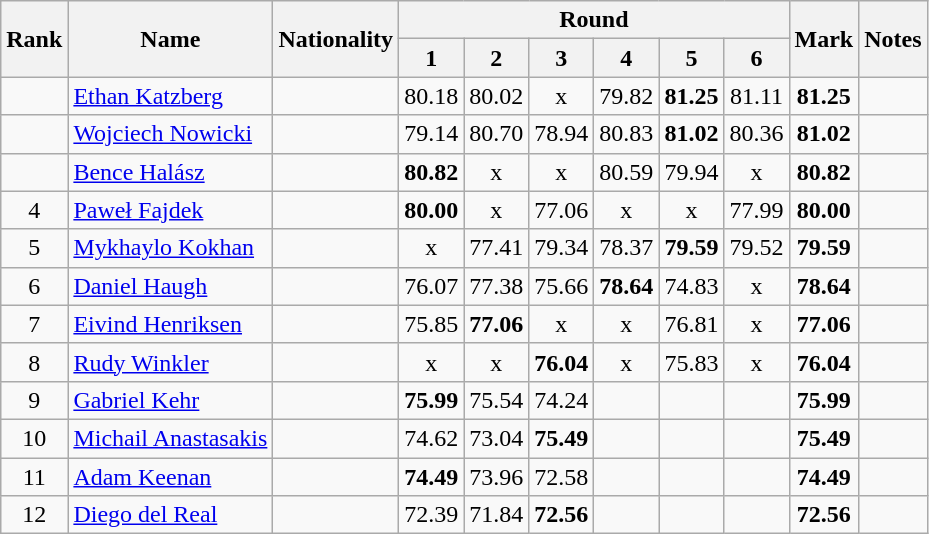<table class="wikitable sortable" style="text-align:center">
<tr>
<th rowspan=2>Rank</th>
<th rowspan=2>Name</th>
<th rowspan=2>Nationality</th>
<th colspan=6>Round</th>
<th rowspan=2>Mark</th>
<th rowspan=2>Notes</th>
</tr>
<tr>
<th>1</th>
<th>2</th>
<th>3</th>
<th>4</th>
<th>5</th>
<th>6</th>
</tr>
<tr>
<td></td>
<td align=left><a href='#'>Ethan Katzberg</a></td>
<td align=left></td>
<td>80.18</td>
<td>80.02</td>
<td>x</td>
<td>79.82</td>
<td><strong>81.25</strong></td>
<td>81.11</td>
<td><strong>81.25</strong></td>
<td></td>
</tr>
<tr>
<td></td>
<td align=left><a href='#'>Wojciech Nowicki</a></td>
<td align=left></td>
<td>79.14</td>
<td>80.70</td>
<td>78.94</td>
<td>80.83</td>
<td><strong>81.02</strong></td>
<td>80.36</td>
<td><strong>81.02</strong></td>
<td></td>
</tr>
<tr>
<td></td>
<td align=left><a href='#'>Bence Halász</a></td>
<td align=left></td>
<td><strong>80.82</strong></td>
<td>x</td>
<td>x</td>
<td>80.59</td>
<td>79.94</td>
<td>x</td>
<td><strong>80.82</strong></td>
<td></td>
</tr>
<tr>
<td>4</td>
<td align=left><a href='#'>Paweł Fajdek</a></td>
<td align=left></td>
<td><strong>80.00</strong></td>
<td>x</td>
<td>77.06</td>
<td>x</td>
<td>x</td>
<td>77.99</td>
<td><strong>80.00</strong></td>
<td></td>
</tr>
<tr>
<td>5</td>
<td align=left><a href='#'>Mykhaylo Kokhan</a></td>
<td align=left></td>
<td>x</td>
<td>77.41</td>
<td>79.34</td>
<td>78.37</td>
<td><strong>79.59</strong></td>
<td>79.52</td>
<td><strong>79.59</strong></td>
<td></td>
</tr>
<tr>
<td>6</td>
<td align=left><a href='#'>Daniel Haugh</a></td>
<td align=left></td>
<td>76.07</td>
<td>77.38</td>
<td>75.66</td>
<td><strong>78.64</strong></td>
<td>74.83</td>
<td>x</td>
<td><strong>78.64</strong></td>
<td></td>
</tr>
<tr>
<td>7</td>
<td align=left><a href='#'>Eivind Henriksen</a></td>
<td align=left></td>
<td>75.85</td>
<td><strong>77.06</strong></td>
<td>x</td>
<td>x</td>
<td>76.81</td>
<td>x</td>
<td><strong>77.06</strong></td>
<td></td>
</tr>
<tr>
<td>8</td>
<td align=left><a href='#'>Rudy Winkler</a></td>
<td align=left></td>
<td>x</td>
<td>x</td>
<td><strong>76.04</strong></td>
<td>x</td>
<td>75.83</td>
<td>x</td>
<td><strong>76.04</strong></td>
<td></td>
</tr>
<tr>
<td>9</td>
<td align=left><a href='#'>Gabriel Kehr</a></td>
<td align=left></td>
<td><strong>75.99</strong></td>
<td>75.54</td>
<td>74.24</td>
<td></td>
<td></td>
<td></td>
<td><strong>75.99</strong></td>
<td></td>
</tr>
<tr>
<td>10</td>
<td align=left><a href='#'>Michail Anastasakis</a></td>
<td align=left></td>
<td>74.62</td>
<td>73.04</td>
<td><strong>75.49</strong></td>
<td></td>
<td></td>
<td></td>
<td><strong>75.49</strong></td>
<td></td>
</tr>
<tr>
<td>11</td>
<td align=left><a href='#'>Adam Keenan</a></td>
<td align=left></td>
<td><strong>74.49</strong></td>
<td>73.96</td>
<td>72.58</td>
<td></td>
<td></td>
<td></td>
<td><strong>74.49</strong></td>
<td></td>
</tr>
<tr>
<td>12</td>
<td align=left><a href='#'>Diego del Real</a></td>
<td align=left></td>
<td>72.39</td>
<td>71.84</td>
<td><strong>72.56</strong></td>
<td></td>
<td></td>
<td></td>
<td><strong>72.56</strong></td>
<td></td>
</tr>
</table>
